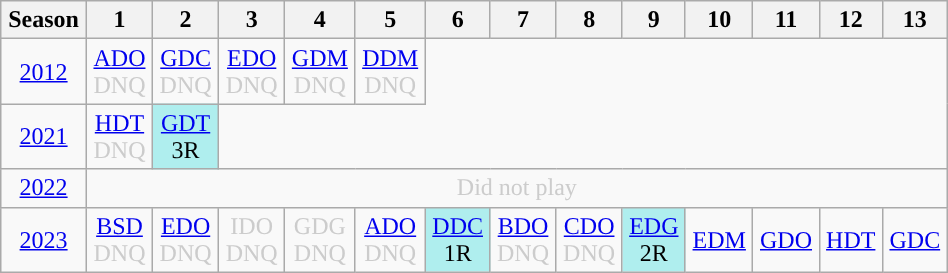<table class="wikitable" style="width:50%; margin:0">
<tr>
<th>Season</th>
<th>1</th>
<th>2</th>
<th>3</th>
<th>4</th>
<th>5</th>
<th>6</th>
<th>7</th>
<th>8</th>
<th>9</th>
<th>10</th>
<th>11</th>
<th>12</th>
<th>13</th>
</tr>
<tr>
<td style="text-align:center;"background:#efefef;"><a href='#'>2012</a></td>
<td style="text-align:center; color:#ccc;"><a href='#'>ADO</a><br>DNQ</td>
<td style="text-align:center; color:#ccc;"><a href='#'>GDC</a><br>DNQ</td>
<td style="text-align:center; color:#ccc;"><a href='#'>EDO</a><br>DNQ</td>
<td style="text-align:center; color:#ccc;"><a href='#'>GDM</a><br>DNQ</td>
<td style="text-align:center; color:#ccc;"><a href='#'>DDM</a><br>DNQ</td>
</tr>
<tr>
<td style="text-align:center;"background:#efefef;"><a href='#'>2021</a></td>
<td style="text-align:center; color:#ccc;"><a href='#'>HDT</a><br>DNQ</td>
<td style="text-align:center; background:#afeeee;"><a href='#'>GDT</a><br>3R</td>
</tr>
<tr>
<td style="text-align:center;"background:#efefef;"><a href='#'>2022</a></td>
<td colspan="13" style="text-align:center; color:#ccc;">Did not play</td>
</tr>
<tr>
<td style="text-align:center;"background:#efefef;"><a href='#'>2023</a></td>
<td style="text-align:center; color:#ccc;"><a href='#'>BSD</a><br>DNQ</td>
<td style="text-align:center; color:#ccc;"><a href='#'>EDO</a><br>DNQ</td>
<td style="text-align:center; color:#ccc;">IDO<br>DNQ</td>
<td style="text-align:center; color:#ccc;">GDG<br>DNQ</td>
<td style="text-align:center; color:#ccc;"><a href='#'>ADO</a><br>DNQ</td>
<td style="text-align:center; background:#afeeee;"><a href='#'>DDC</a><br>1R</td>
<td style="text-align:center; color:#ccc;"><a href='#'>BDO</a><br>DNQ</td>
<td style="text-align:center; color:#ccc;"><a href='#'>CDO</a><br>DNQ</td>
<td style="text-align:center; background:#afeeee;"><a href='#'>EDG</a><br>2R</td>
<td style="text-align:center;"><a href='#'>EDM</a><br></td>
<td style="text-align:center;"><a href='#'>GDO</a><br></td>
<td style="text-align:center;"><a href='#'>HDT</a><br></td>
<td style="text-align:center;"><a href='#'>GDC</a><br></td>
</tr>
</table>
